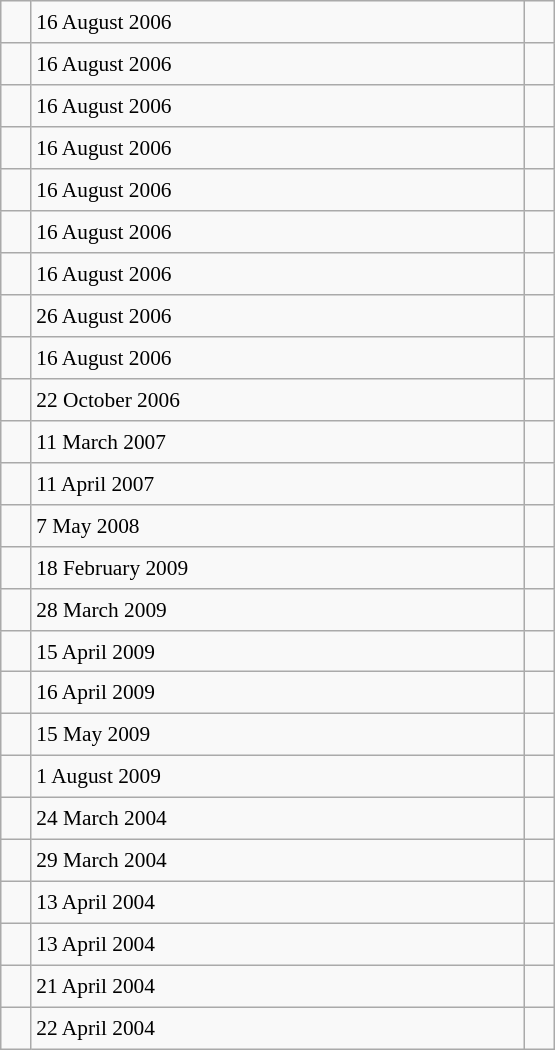<table class="wikitable" style="font-size: 89%; float: left; width: 26em; margin-right: 1em; height: 700px">
<tr>
<td></td>
<td>16 August 2006</td>
<td></td>
</tr>
<tr>
<td></td>
<td>16 August 2006</td>
<td></td>
</tr>
<tr>
<td></td>
<td>16 August 2006</td>
<td></td>
</tr>
<tr>
<td></td>
<td>16 August 2006</td>
<td></td>
</tr>
<tr>
<td></td>
<td>16 August 2006</td>
<td></td>
</tr>
<tr>
<td></td>
<td>16 August 2006</td>
<td></td>
</tr>
<tr>
<td></td>
<td>16 August 2006</td>
<td></td>
</tr>
<tr>
<td></td>
<td>26 August 2006</td>
<td></td>
</tr>
<tr>
<td></td>
<td>16 August 2006</td>
<td></td>
</tr>
<tr>
<td></td>
<td>22 October 2006</td>
<td></td>
</tr>
<tr>
<td></td>
<td>11 March 2007</td>
<td></td>
</tr>
<tr>
<td></td>
<td>11 April 2007</td>
<td></td>
</tr>
<tr>
<td></td>
<td>7 May 2008</td>
<td></td>
</tr>
<tr>
<td></td>
<td>18 February 2009</td>
<td></td>
</tr>
<tr>
<td></td>
<td>28 March 2009</td>
<td></td>
</tr>
<tr>
<td></td>
<td>15 April 2009</td>
<td></td>
</tr>
<tr>
<td></td>
<td>16 April 2009</td>
<td></td>
</tr>
<tr>
<td></td>
<td>15 May 2009</td>
<td></td>
</tr>
<tr>
<td></td>
<td>1 August 2009</td>
<td></td>
</tr>
<tr>
<td></td>
<td>24 March 2004</td>
<td></td>
</tr>
<tr>
<td></td>
<td>29 March 2004</td>
<td></td>
</tr>
<tr>
<td></td>
<td>13 April 2004</td>
<td></td>
</tr>
<tr>
<td></td>
<td>13 April 2004</td>
<td></td>
</tr>
<tr>
<td></td>
<td>21 April 2004</td>
<td></td>
</tr>
<tr>
<td></td>
<td>22 April 2004</td>
<td></td>
</tr>
</table>
